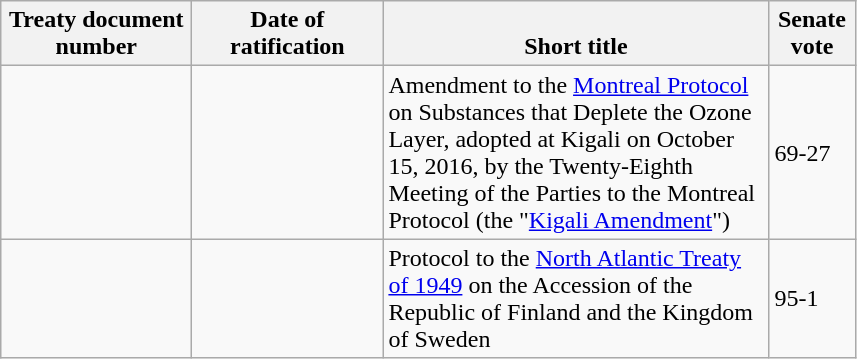<table class=wikitable>
<tr valign=bottom>
<th style="width: 120px">Treaty document number</th>
<th style="width: 120px">Date of ratification</th>
<th style="width: 250px; valign: bottom">Short title</th>
<th style="width: 50px">Senate vote</th>
</tr>
<tr>
<td></td>
<td></td>
<td>Amendment to the <a href='#'>Montreal Protocol</a> on Substances that Deplete the Ozone Layer, adopted at Kigali on October 15, 2016, by the Twenty-Eighth Meeting of the Parties to the Montreal Protocol (the "<a href='#'>Kigali Amendment</a>")</td>
<td>69-27</td>
</tr>
<tr>
<td></td>
<td></td>
<td>Protocol to the <a href='#'>North Atlantic Treaty of 1949</a> on the Accession of the Republic of Finland and the Kingdom of Sweden</td>
<td>95-1</td>
</tr>
</table>
